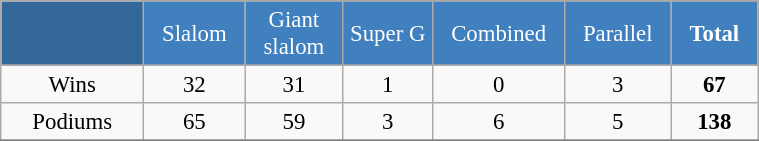<table class="wikitable" style="font-size:95%; text-align:center; border:grey solid 1px; border-collapse:collapse;" width="40%">
<tr style="background-color:#369; color:white;">
<td rowspan="2" colspan="1" width="10%"></td>
</tr>
<tr style="background-color:#4180be; color:white;">
<td width="5%">Slalom</td>
<td width="5%">Giant<br>slalom</td>
<td width="5%">Super G</td>
<td width="5%">Combined</td>
<td width="5%">Parallel</td>
<td width="5%"><strong>Total</strong></td>
</tr>
<tr style="background-color:#8CB2D8; color:white;">
</tr>
<tr>
<td>Wins</td>
<td>32</td>
<td>31</td>
<td>1</td>
<td>0</td>
<td>3</td>
<td><strong>67</strong></td>
</tr>
<tr>
<td>Podiums</td>
<td>65</td>
<td>59</td>
<td>3</td>
<td>6</td>
<td>5</td>
<td><strong>138</strong></td>
</tr>
<tr>
</tr>
</table>
